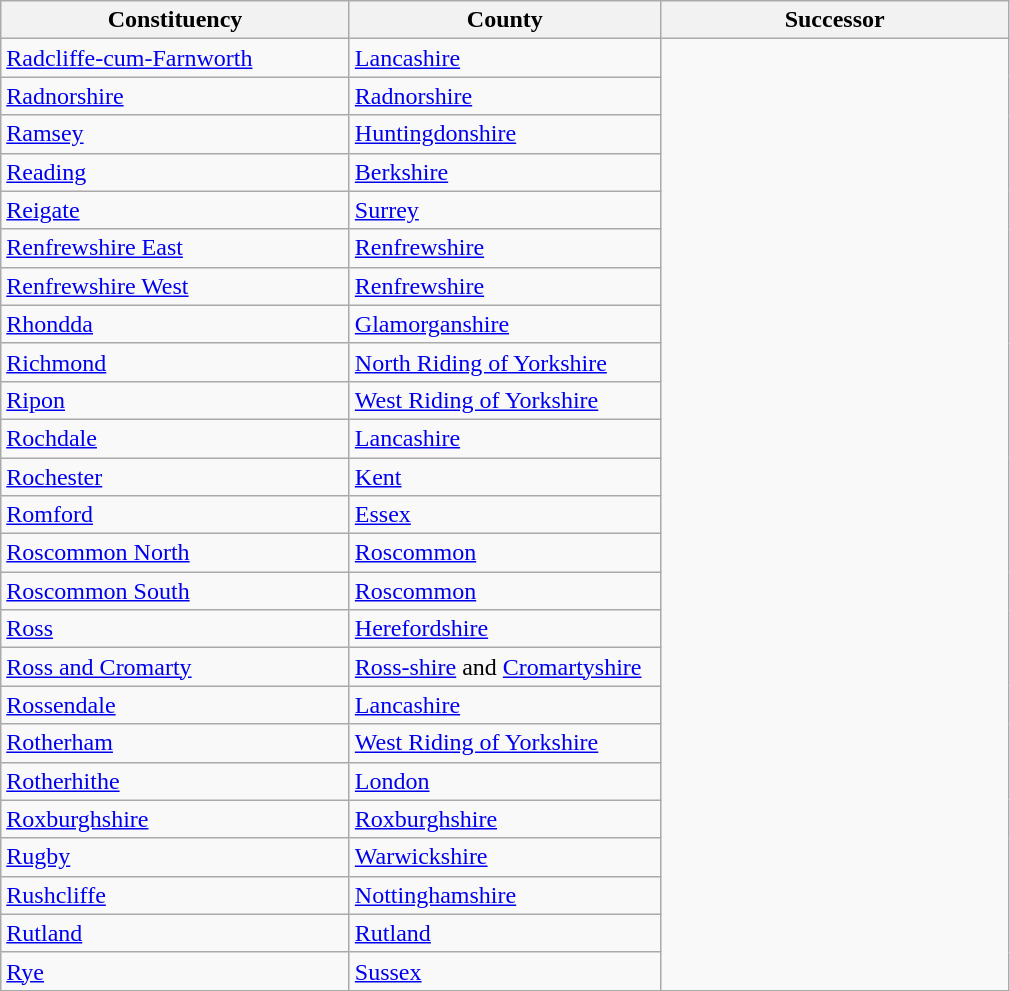<table class="wikitable">
<tr>
<th width="225px">Constituency</th>
<th width="200px">County</th>
<th width="225px">Successor</th>
</tr>
<tr>
<td><a href='#'>Radcliffe-cum-Farnworth</a></td>
<td><a href='#'>Lancashire</a></td>
</tr>
<tr>
<td><a href='#'>Radnorshire</a></td>
<td><a href='#'>Radnorshire</a></td>
</tr>
<tr>
<td><a href='#'>Ramsey</a></td>
<td><a href='#'>Huntingdonshire</a></td>
</tr>
<tr>
<td><a href='#'>Reading</a></td>
<td><a href='#'>Berkshire</a></td>
</tr>
<tr>
<td><a href='#'>Reigate</a></td>
<td><a href='#'>Surrey</a></td>
</tr>
<tr>
<td><a href='#'>Renfrewshire East</a></td>
<td><a href='#'>Renfrewshire</a></td>
</tr>
<tr>
<td><a href='#'>Renfrewshire West</a></td>
<td><a href='#'>Renfrewshire</a></td>
</tr>
<tr>
<td><a href='#'>Rhondda</a></td>
<td><a href='#'>Glamorganshire</a></td>
</tr>
<tr>
<td><a href='#'>Richmond</a></td>
<td><a href='#'>North Riding of Yorkshire</a></td>
</tr>
<tr>
<td><a href='#'>Ripon</a></td>
<td><a href='#'>West Riding of Yorkshire</a></td>
</tr>
<tr>
<td><a href='#'>Rochdale</a></td>
<td><a href='#'>Lancashire</a></td>
</tr>
<tr>
<td><a href='#'>Rochester</a></td>
<td><a href='#'>Kent</a></td>
</tr>
<tr>
<td><a href='#'>Romford</a></td>
<td><a href='#'>Essex</a></td>
</tr>
<tr>
<td><a href='#'>Roscommon North</a></td>
<td><a href='#'>Roscommon</a></td>
</tr>
<tr>
<td><a href='#'>Roscommon South</a></td>
<td><a href='#'>Roscommon</a></td>
</tr>
<tr>
<td><a href='#'>Ross</a></td>
<td><a href='#'>Herefordshire</a></td>
</tr>
<tr>
<td><a href='#'>Ross and Cromarty</a></td>
<td><a href='#'>Ross-shire</a> and <a href='#'>Cromartyshire</a></td>
</tr>
<tr>
<td><a href='#'>Rossendale</a></td>
<td><a href='#'>Lancashire</a></td>
</tr>
<tr>
<td><a href='#'>Rotherham</a></td>
<td><a href='#'>West Riding of Yorkshire</a></td>
</tr>
<tr>
<td><a href='#'>Rotherhithe</a></td>
<td><a href='#'>London</a></td>
</tr>
<tr>
<td><a href='#'>Roxburghshire</a></td>
<td><a href='#'>Roxburghshire</a></td>
</tr>
<tr>
<td><a href='#'>Rugby</a></td>
<td><a href='#'>Warwickshire</a></td>
</tr>
<tr>
<td><a href='#'>Rushcliffe</a></td>
<td><a href='#'>Nottinghamshire</a></td>
</tr>
<tr>
<td><a href='#'>Rutland</a></td>
<td><a href='#'>Rutland</a></td>
</tr>
<tr>
<td><a href='#'>Rye</a></td>
<td><a href='#'>Sussex</a></td>
</tr>
</table>
